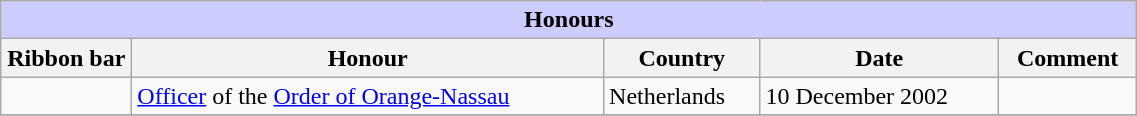<table class="wikitable" style="width:60%;">
<tr style="background:#ccf; text-align:center;">
<td colspan=5><strong>Honours</strong></td>
</tr>
<tr>
<th style="width:80px;">Ribbon bar</th>
<th>Honour</th>
<th>Country</th>
<th>Date</th>
<th>Comment</th>
</tr>
<tr>
<td></td>
<td><a href='#'>Officer</a> of the <a href='#'>Order of Orange-Nassau</a></td>
<td>Netherlands</td>
<td>10 December 2002</td>
<td></td>
</tr>
<tr>
</tr>
</table>
